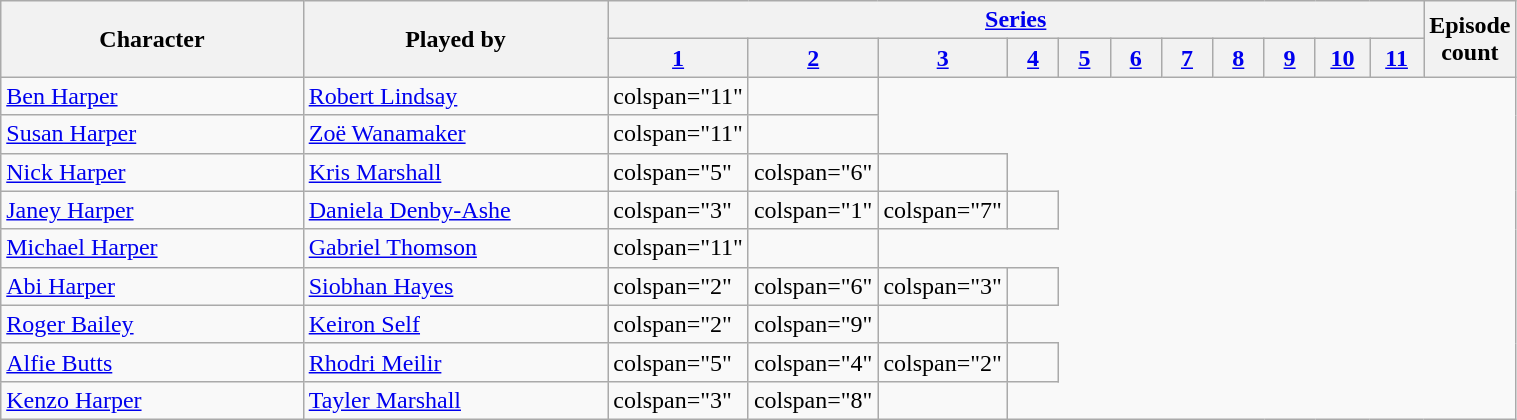<table class="wikitable planrowheaders" style="width: 80%; margin-right: 0;">
<tr>
<th rowspan="2" width="24%">Character</th>
<th rowspan="2" width="24%">Played by</th>
<th colspan="11" width="44%"><a href='#'>Series</a></th>
<th rowspan="2">Episode count</th>
</tr>
<tr>
<th width="4%"><a href='#'>1</a></th>
<th width="4%"><a href='#'>2</a></th>
<th width="4%"><a href='#'>3</a></th>
<th width="4%"><a href='#'>4</a></th>
<th width="4%"><a href='#'>5</a></th>
<th width="4%"><a href='#'>6</a></th>
<th width="4%"><a href='#'>7</a></th>
<th width="4%"><a href='#'>8</a></th>
<th width="4%"><a href='#'>9</a></th>
<th width="4%"><a href='#'>10</a></th>
<th width="4%"><a href='#'>11</a></th>
</tr>
<tr>
<td><a href='#'>Ben Harper</a></td>
<td><a href='#'>Robert Lindsay</a></td>
<td>colspan="11" </td>
<td></td>
</tr>
<tr>
<td><a href='#'>Susan Harper</a></td>
<td><a href='#'>Zoë Wanamaker</a></td>
<td>colspan="11" </td>
<td></td>
</tr>
<tr>
<td><a href='#'>Nick Harper</a></td>
<td><a href='#'>Kris Marshall</a></td>
<td>colspan="5" </td>
<td>colspan="6" </td>
<td></td>
</tr>
<tr>
<td><a href='#'>Janey Harper</a></td>
<td><a href='#'>Daniela Denby-Ashe</a></td>
<td>colspan="3" </td>
<td>colspan="1" </td>
<td>colspan="7" </td>
<td></td>
</tr>
<tr>
<td><a href='#'>Michael Harper</a></td>
<td><a href='#'>Gabriel Thomson</a></td>
<td>colspan="11" </td>
<td></td>
</tr>
<tr>
<td><a href='#'>Abi Harper</a></td>
<td><a href='#'>Siobhan Hayes</a></td>
<td>colspan="2" </td>
<td>colspan="6" </td>
<td>colspan="3" </td>
<td></td>
</tr>
<tr>
<td><a href='#'>Roger Bailey</a></td>
<td><a href='#'>Keiron Self</a></td>
<td>colspan="2" </td>
<td>colspan="9" </td>
<td></td>
</tr>
<tr>
<td><a href='#'>Alfie Butts</a></td>
<td><a href='#'>Rhodri Meilir</a></td>
<td>colspan="5" </td>
<td>colspan="4" </td>
<td>colspan="2" </td>
<td></td>
</tr>
<tr>
<td><a href='#'>Kenzo Harper</a></td>
<td><a href='#'>Tayler Marshall</a></td>
<td>colspan="3" </td>
<td>colspan="8" </td>
<td></td>
</tr>
</table>
